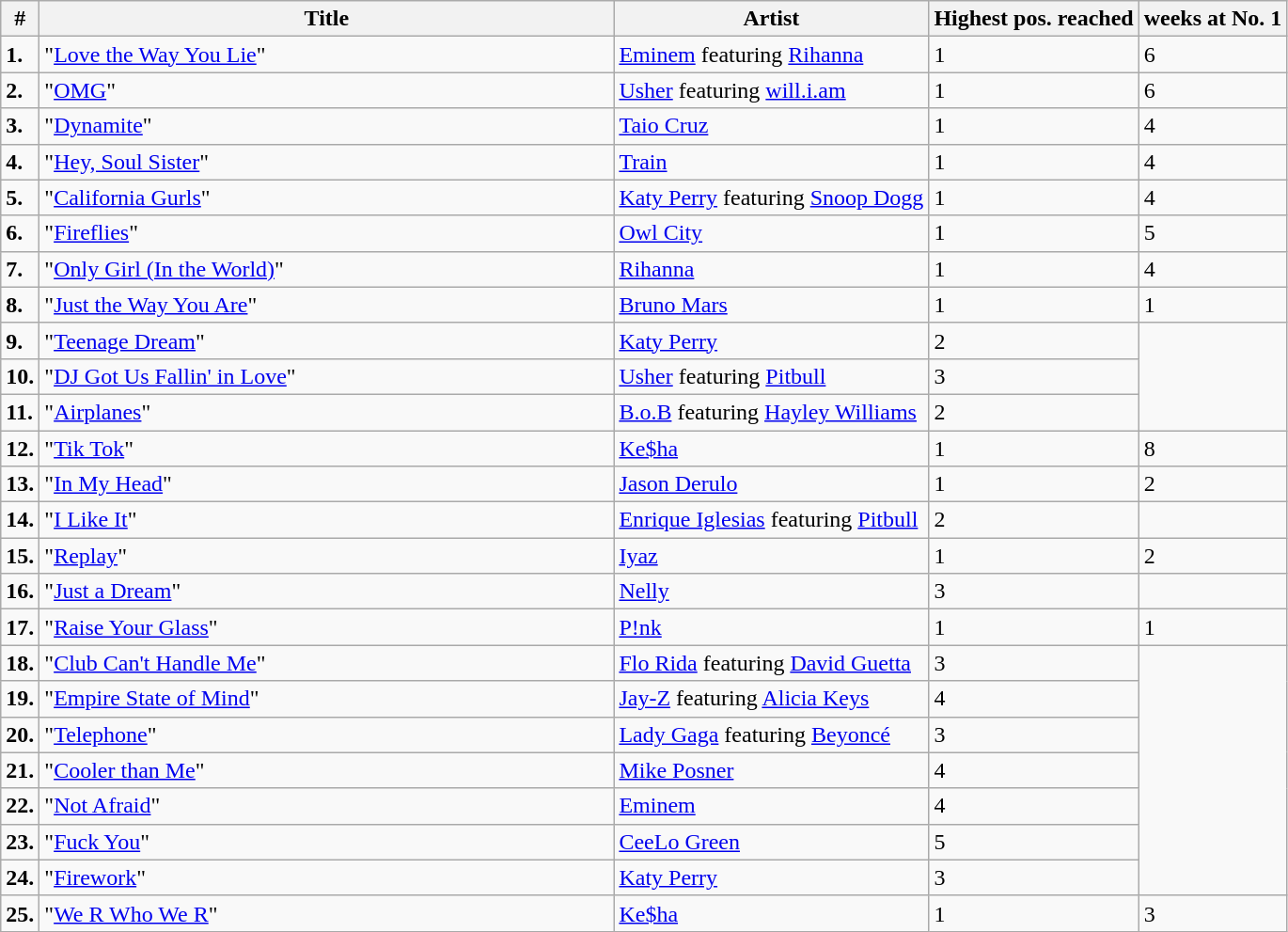<table class="wikitable sortable">
<tr>
<th>#</th>
<th width="400">Title</th>
<th>Artist</th>
<th>Highest pos. reached</th>
<th>weeks at No. 1</th>
</tr>
<tr>
<td><strong>1.</strong></td>
<td>"<a href='#'>Love the Way You Lie</a>"</td>
<td><a href='#'>Eminem</a> featuring <a href='#'>Rihanna</a></td>
<td>1</td>
<td>6</td>
</tr>
<tr>
<td><strong>2.</strong></td>
<td>"<a href='#'>OMG</a>"</td>
<td><a href='#'>Usher</a> featuring <a href='#'>will.i.am</a></td>
<td>1</td>
<td>6</td>
</tr>
<tr>
<td><strong>3.</strong></td>
<td>"<a href='#'>Dynamite</a>"</td>
<td><a href='#'>Taio Cruz</a></td>
<td>1</td>
<td>4</td>
</tr>
<tr>
<td><strong>4.</strong></td>
<td>"<a href='#'>Hey, Soul Sister</a>"</td>
<td><a href='#'>Train</a></td>
<td>1</td>
<td>4</td>
</tr>
<tr>
<td><strong>5.</strong></td>
<td>"<a href='#'>California Gurls</a>"</td>
<td><a href='#'>Katy Perry</a> featuring <a href='#'>Snoop Dogg</a></td>
<td>1</td>
<td>4</td>
</tr>
<tr>
<td><strong>6.</strong></td>
<td>"<a href='#'>Fireflies</a>"</td>
<td><a href='#'>Owl City</a></td>
<td>1</td>
<td>5</td>
</tr>
<tr>
<td><strong>7.</strong></td>
<td>"<a href='#'>Only Girl (In the World)</a>"</td>
<td><a href='#'>Rihanna</a></td>
<td>1</td>
<td>4</td>
</tr>
<tr>
<td><strong>8.</strong></td>
<td>"<a href='#'>Just the Way You Are</a>"</td>
<td><a href='#'>Bruno Mars</a></td>
<td>1</td>
<td>1</td>
</tr>
<tr>
<td><strong>9.</strong></td>
<td>"<a href='#'>Teenage Dream</a>"</td>
<td><a href='#'>Katy Perry</a></td>
<td>2</td>
</tr>
<tr>
<td><strong>10.</strong></td>
<td>"<a href='#'>DJ Got Us Fallin' in Love</a>"</td>
<td><a href='#'>Usher</a> featuring <a href='#'>Pitbull</a></td>
<td>3</td>
</tr>
<tr>
<td><strong>11.</strong></td>
<td>"<a href='#'>Airplanes</a>"</td>
<td><a href='#'>B.o.B</a> featuring <a href='#'>Hayley Williams</a></td>
<td>2</td>
</tr>
<tr>
<td><strong>12.</strong></td>
<td>"<a href='#'>Tik Tok</a>"</td>
<td><a href='#'>Ke$ha</a></td>
<td>1</td>
<td>8</td>
</tr>
<tr>
<td><strong>13.</strong></td>
<td>"<a href='#'>In My Head</a>"</td>
<td><a href='#'>Jason Derulo</a></td>
<td>1</td>
<td>2</td>
</tr>
<tr>
<td><strong>14.</strong></td>
<td>"<a href='#'>I Like It</a>"</td>
<td><a href='#'>Enrique Iglesias</a> featuring <a href='#'>Pitbull</a></td>
<td>2</td>
</tr>
<tr>
<td><strong>15.</strong></td>
<td>"<a href='#'>Replay</a>"</td>
<td><a href='#'>Iyaz</a></td>
<td>1</td>
<td>2</td>
</tr>
<tr>
<td><strong>16.</strong></td>
<td>"<a href='#'>Just a Dream</a>"</td>
<td><a href='#'>Nelly</a></td>
<td>3</td>
</tr>
<tr>
<td><strong>17.</strong></td>
<td>"<a href='#'>Raise Your Glass</a>"</td>
<td><a href='#'>P!nk</a></td>
<td>1</td>
<td>1</td>
</tr>
<tr>
<td><strong>18.</strong></td>
<td>"<a href='#'>Club Can't Handle Me</a>"</td>
<td><a href='#'>Flo Rida</a> featuring <a href='#'>David Guetta</a></td>
<td>3</td>
</tr>
<tr>
<td><strong>19.</strong></td>
<td>"<a href='#'>Empire State of Mind</a>"</td>
<td><a href='#'>Jay-Z</a> featuring <a href='#'>Alicia Keys</a></td>
<td>4</td>
</tr>
<tr>
<td><strong>20.</strong></td>
<td>"<a href='#'>Telephone</a>"</td>
<td><a href='#'>Lady Gaga</a> featuring <a href='#'>Beyoncé</a></td>
<td>3</td>
</tr>
<tr>
<td><strong>21.</strong></td>
<td>"<a href='#'>Cooler than Me</a>"</td>
<td><a href='#'>Mike Posner</a></td>
<td>4</td>
</tr>
<tr>
<td><strong>22.</strong></td>
<td>"<a href='#'>Not Afraid</a>"</td>
<td><a href='#'>Eminem</a></td>
<td>4</td>
</tr>
<tr>
<td><strong>23.</strong></td>
<td>"<a href='#'>Fuck You</a>"</td>
<td><a href='#'>CeeLo Green</a></td>
<td>5</td>
</tr>
<tr>
<td><strong>24.</strong></td>
<td>"<a href='#'>Firework</a>"</td>
<td><a href='#'>Katy Perry</a></td>
<td>3</td>
</tr>
<tr>
<td><strong>25.</strong></td>
<td>"<a href='#'>We R Who We R</a>"</td>
<td><a href='#'>Ke$ha</a></td>
<td>1</td>
<td>3</td>
</tr>
</table>
